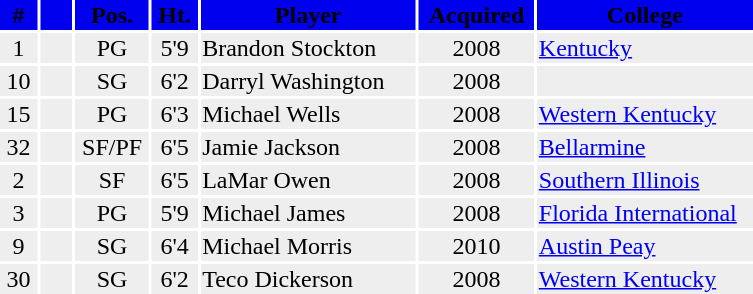<table width=40%>
<tr style="background:#00e;">
<th width=3%><span><strong>#</strong></span></th>
<td width=3%></td>
<th width=3%><span><strong>Pos.</strong></span></th>
<th width=3%><span><strong>Ht.</strong></span></th>
<th width=20%><span><strong>Player</strong></span></th>
<th width=5%><span><strong>Acquired</strong></span></th>
<th width=20%><span><strong>College</strong></span></th>
</tr>
<tr style="background:#eee;">
<td align=center>1</td>
<td align=center></td>
<td align=center>PG</td>
<td align=center>5'9</td>
<td>Brandon Stockton</td>
<td align=center>2008</td>
<td><a href='#'>Kentucky</a></td>
</tr>
<tr style="background:#eee;">
<td align=center>10</td>
<td align=center></td>
<td align=center>SG</td>
<td align=center>6'2</td>
<td>Darryl Washington</td>
<td align=center>2008</td>
<td></td>
</tr>
<tr style="background:#eee;">
<td align=center>15</td>
<td align=center></td>
<td align=center>PG</td>
<td align=center>6'3</td>
<td>Michael Wells</td>
<td align=center>2008</td>
<td><a href='#'>Western Kentucky</a></td>
</tr>
<tr style="background:#eee;">
<td align=center>32</td>
<td align=center></td>
<td align=center>SF/PF</td>
<td align=center>6'5</td>
<td>Jamie Jackson</td>
<td align=center>2008</td>
<td><a href='#'>Bellarmine</a></td>
</tr>
<tr style="background:#eee;">
<td align=center>2</td>
<td align=center></td>
<td align=center>SF</td>
<td align=center>6'5</td>
<td>LaMar Owen</td>
<td align=center>2008</td>
<td><a href='#'>Southern Illinois</a></td>
</tr>
<tr style="background:#eee;">
<td align=center>3</td>
<td align=center></td>
<td align=center>PG</td>
<td align=center>5'9</td>
<td>Michael James</td>
<td align=center>2008</td>
<td><a href='#'>Florida International</a></td>
</tr>
<tr style="background:#eee;">
<td align=center>9</td>
<td align=center></td>
<td align=center>SG</td>
<td align=center>6'4</td>
<td>Michael Morris</td>
<td align=center>2010</td>
<td><a href='#'>Austin Peay</a></td>
</tr>
<tr style="background:#eee;">
<td align=center>30</td>
<td align=center></td>
<td align=center>SG</td>
<td align=center>6'2</td>
<td>Teco Dickerson</td>
<td align=center>2008</td>
<td><a href='#'>Western Kentucky</a></td>
</tr>
</table>
